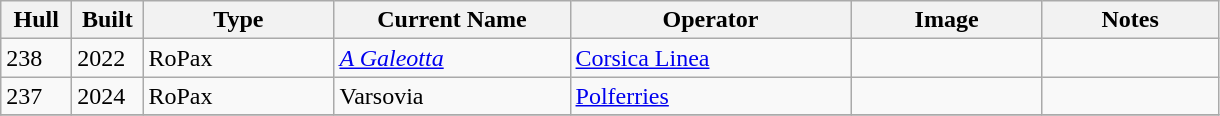<table class="wikitable sortable">
<tr>
<th scope="col" width="40pt">Hull</th>
<th scope="col" width="40pt">Built</th>
<th scope="col" width="120pt">Type</th>
<th scope="col" width="150pt">Current Name</th>
<th scope="col" width="180pt">Operator</th>
<th scope="col" width="120pt">Image</th>
<th scope="col" width="110pt">Notes</th>
</tr>
<tr>
<td>238</td>
<td>2022</td>
<td>RoPax</td>
<td><em><a href='#'>A Galeotta</a></em></td>
<td><a href='#'>Corsica Linea</a></td>
<td></td>
<td></td>
</tr>
<tr>
<td>237</td>
<td>2024</td>
<td>RoPax</td>
<td>Varsovia</td>
<td><a href='#'>Polferries</a></td>
<td></td>
<td></td>
</tr>
<tr>
</tr>
</table>
